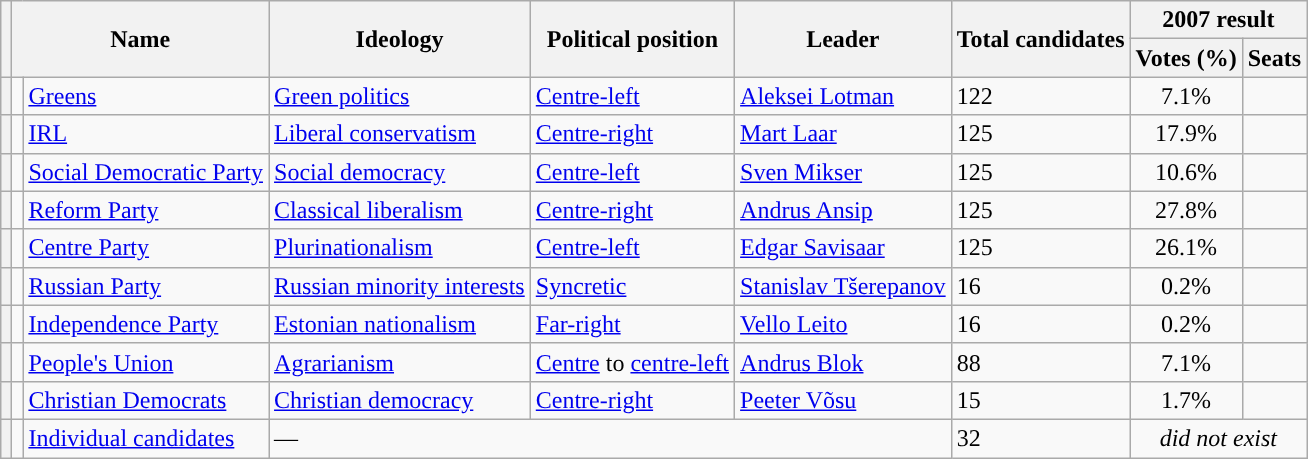<table class="wikitable" style="text-align:left">
<tr>
<th rowspan="2"></th>
<th colspan="2" rowspan="2">Name</th>
<th rowspan="2">Ideology</th>
<th rowspan="2">Political position</th>
<th rowspan="2">Leader</th>
<th rowspan="2">Total candidates</th>
<th colspan="2">2007 result</th>
</tr>
<tr>
<th>Votes (%)</th>
<th>Seats</th>
</tr>
<tr>
<th></th>
<td style="color:inherit;background:"></td>
<td><a href='#'>Greens</a></td>
<td><a href='#'>Green politics</a></td>
<td><a href='#'>Centre-left</a></td>
<td><a href='#'>Aleksei Lotman</a></td>
<td>122</td>
<td style="text-align:center">7.1%</td>
<td></td>
</tr>
<tr>
<th></th>
<td style="color:inherit;background:"></td>
<td><a href='#'>IRL</a></td>
<td><a href='#'>Liberal conservatism</a></td>
<td><a href='#'>Centre-right</a></td>
<td><a href='#'>Mart Laar</a></td>
<td>125</td>
<td style="text-align:center">17.9%</td>
<td></td>
</tr>
<tr>
<th></th>
<td style="color:inherit;background:"></td>
<td><a href='#'>Social Democratic Party</a></td>
<td><a href='#'>Social democracy</a></td>
<td><a href='#'>Centre-left</a></td>
<td><a href='#'>Sven Mikser</a></td>
<td>125</td>
<td style="text-align:center">10.6%</td>
<td></td>
</tr>
<tr>
<th></th>
<td style="color:inherit;background:"></td>
<td><a href='#'>Reform Party</a></td>
<td><a href='#'>Classical liberalism</a></td>
<td><a href='#'>Centre-right</a></td>
<td><a href='#'>Andrus Ansip</a></td>
<td>125</td>
<td style="text-align:center">27.8%</td>
<td></td>
</tr>
<tr>
<th></th>
<td style="color:inherit;background:"></td>
<td><a href='#'>Centre Party</a></td>
<td><a href='#'>Plurinationalism</a></td>
<td><a href='#'>Centre-left</a></td>
<td><a href='#'>Edgar Savisaar</a></td>
<td>125</td>
<td style="text-align:center">26.1%</td>
<td></td>
</tr>
<tr>
<th></th>
<td style="color:inherit;background:"></td>
<td><a href='#'>Russian Party</a></td>
<td><a href='#'>Russian minority interests</a></td>
<td><a href='#'>Syncretic</a></td>
<td><a href='#'>Stanislav Tšerepanov</a></td>
<td>16</td>
<td style="text-align:center">0.2%</td>
<td></td>
</tr>
<tr>
<th></th>
<td style="color:inherit;background:"></td>
<td><a href='#'>Independence Party</a></td>
<td><a href='#'>Estonian nationalism</a></td>
<td><a href='#'>Far-right</a></td>
<td><a href='#'>Vello Leito</a></td>
<td>16</td>
<td style="text-align:center">0.2%</td>
<td></td>
</tr>
<tr>
<th></th>
<td style="color:inherit;background:"></td>
<td><a href='#'>People's Union</a></td>
<td><a href='#'>Agrarianism</a></td>
<td><a href='#'>Centre</a> to <a href='#'>centre-left</a></td>
<td><a href='#'>Andrus Blok</a></td>
<td>88</td>
<td style="text-align:center">7.1%</td>
<td></td>
</tr>
<tr>
<th></th>
<td style="color:inherit;background:"></td>
<td><a href='#'>Christian Democrats</a></td>
<td><a href='#'>Christian democracy</a></td>
<td><a href='#'>Centre-right</a></td>
<td><a href='#'>Peeter Võsu</a></td>
<td>15</td>
<td style="text-align:center">1.7%</td>
<td></td>
</tr>
<tr>
<th></th>
<td style="color:inherit;background:"></td>
<td><a href='#'>Individual candidates</a></td>
<td colspan="3">—</td>
<td>32</td>
<td colspan="2" style="text-align:center"><em>did not exist</em></td>
</tr>
</table>
